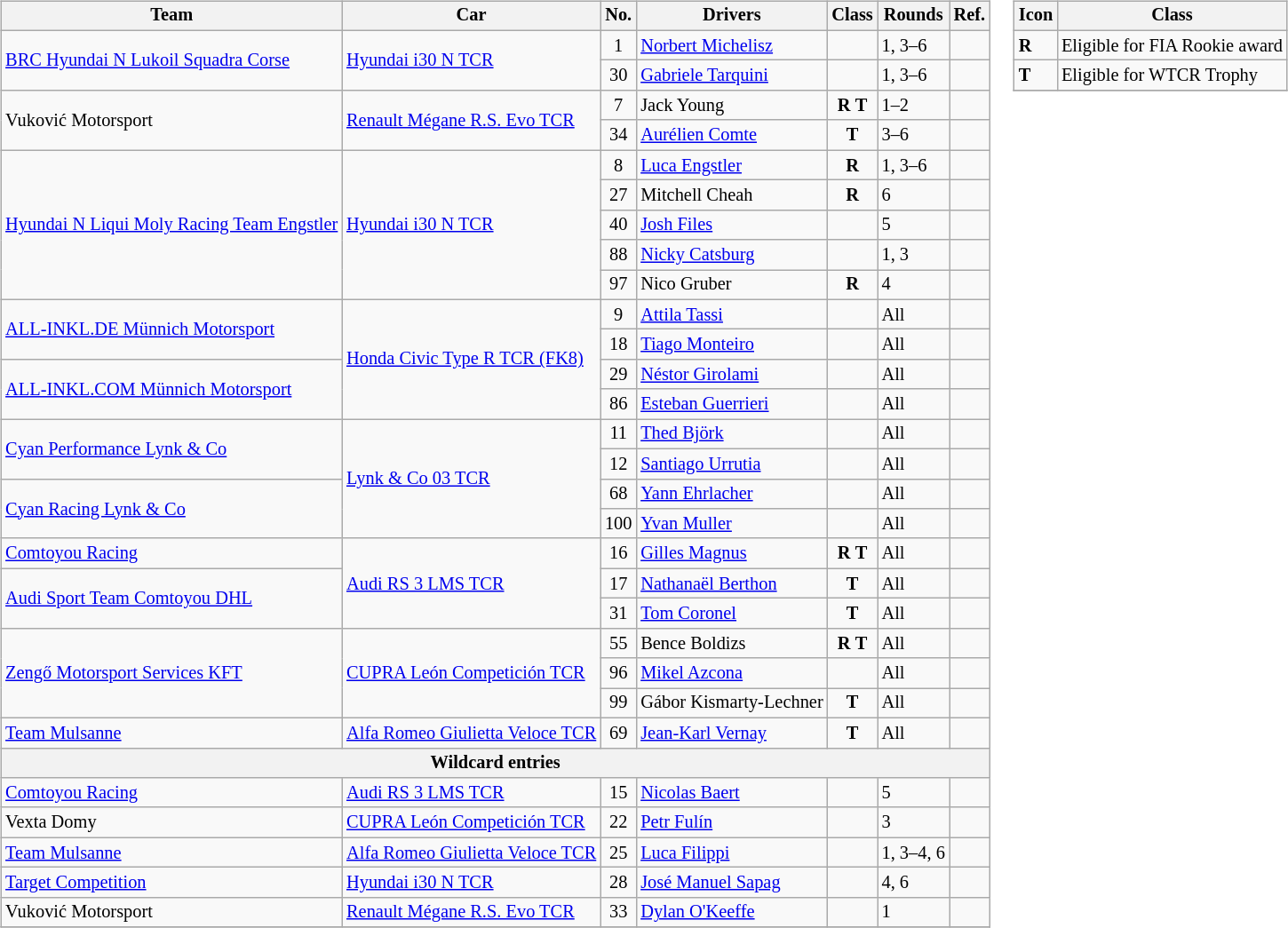<table>
<tr>
<td><br><table class="wikitable" style="font-size: 85%">
<tr>
<th>Team</th>
<th>Car</th>
<th>No.</th>
<th>Drivers</th>
<th>Class</th>
<th>Rounds</th>
<th>Ref.</th>
</tr>
<tr>
<td rowspan=2> <a href='#'>BRC Hyundai N Lukoil Squadra Corse</a></td>
<td rowspan=2><a href='#'>Hyundai i30 N TCR</a></td>
<td align=center>1</td>
<td> <a href='#'>Norbert Michelisz</a></td>
<td></td>
<td>1, 3–6</td>
<td></td>
</tr>
<tr>
<td align=center>30</td>
<td> <a href='#'>Gabriele Tarquini</a></td>
<td></td>
<td>1, 3–6</td>
<td></td>
</tr>
<tr>
<td rowspan=2> Vuković Motorsport</td>
<td rowspan=2 nowrap><a href='#'>Renault Mégane R.S. Evo TCR</a></td>
<td align=center>7</td>
<td> Jack Young</td>
<td align=center><strong><span>R</span></strong> <strong><span>T</span></strong></td>
<td>1–2</td>
<td></td>
</tr>
<tr>
<td align=center>34</td>
<td> <a href='#'>Aurélien Comte</a></td>
<td align=center><strong><span>T</span></strong></td>
<td>3–6</td>
<td></td>
</tr>
<tr>
<td rowspan=5 nowrap> <a href='#'>Hyundai N Liqui Moly Racing Team Engstler</a></td>
<td rowspan=5><a href='#'>Hyundai i30 N TCR</a></td>
<td align=center>8</td>
<td> <a href='#'>Luca Engstler</a></td>
<td align=center><strong><span>R</span></strong></td>
<td>1, 3–6</td>
<td></td>
</tr>
<tr>
<td align=center>27</td>
<td> Mitchell Cheah</td>
<td align=center><strong><span>R</span></strong></td>
<td>6</td>
<td></td>
</tr>
<tr>
<td align=center>40</td>
<td> <a href='#'>Josh Files</a></td>
<td align=center></td>
<td>5</td>
<td></td>
</tr>
<tr>
<td align=center>88</td>
<td> <a href='#'>Nicky Catsburg</a></td>
<td></td>
<td>1, 3</td>
<td></td>
</tr>
<tr>
<td align=center>97</td>
<td> Nico Gruber</td>
<td align=center><strong><span>R</span></strong></td>
<td>4</td>
<td></td>
</tr>
<tr>
<td rowspan=2> <a href='#'>ALL-INKL.DE Münnich Motorsport</a></td>
<td rowspan=4><a href='#'>Honda Civic Type R TCR (FK8)</a></td>
<td align=center>9</td>
<td> <a href='#'>Attila Tassi</a></td>
<td></td>
<td>All</td>
<td></td>
</tr>
<tr>
<td align=center>18</td>
<td> <a href='#'>Tiago Monteiro</a></td>
<td></td>
<td>All</td>
<td></td>
</tr>
<tr>
<td rowspan=2> <a href='#'>ALL-INKL.COM Münnich Motorsport</a></td>
<td align=center>29</td>
<td> <a href='#'>Néstor Girolami</a></td>
<td></td>
<td>All</td>
<td></td>
</tr>
<tr>
<td align=center>86</td>
<td> <a href='#'>Esteban Guerrieri</a></td>
<td></td>
<td>All</td>
<td></td>
</tr>
<tr>
<td rowspan=2> <a href='#'>Cyan Performance Lynk & Co</a></td>
<td rowspan=4><a href='#'>Lynk & Co 03 TCR</a></td>
<td align=center>11</td>
<td> <a href='#'>Thed Björk</a></td>
<td></td>
<td>All</td>
<td></td>
</tr>
<tr>
<td align=center>12</td>
<td> <a href='#'>Santiago Urrutia</a></td>
<td></td>
<td>All</td>
<td></td>
</tr>
<tr>
<td rowspan=2> <a href='#'>Cyan Racing Lynk & Co</a></td>
<td align=center>68</td>
<td> <a href='#'>Yann Ehrlacher</a></td>
<td></td>
<td>All</td>
<td></td>
</tr>
<tr>
<td align=center>100</td>
<td> <a href='#'>Yvan Muller</a></td>
<td></td>
<td>All</td>
<td></td>
</tr>
<tr>
<td> <a href='#'>Comtoyou Racing</a></td>
<td rowspan=3><a href='#'>Audi RS 3 LMS TCR</a></td>
<td align=center>16</td>
<td> <a href='#'>Gilles Magnus</a></td>
<td align=center><strong><span>R</span></strong> <strong><span>T</span></strong></td>
<td>All</td>
<td></td>
</tr>
<tr>
<td rowspan=2> <a href='#'> Audi Sport Team Comtoyou DHL</a></td>
<td align=center>17</td>
<td> <a href='#'>Nathanaël Berthon</a></td>
<td align=center><strong><span>T</span></strong></td>
<td>All</td>
<td></td>
</tr>
<tr>
<td align=center>31</td>
<td> <a href='#'>Tom Coronel</a></td>
<td align=center><strong><span>T</span></strong></td>
<td>All</td>
<td></td>
</tr>
<tr>
<td rowspan=3> <a href='#'>Zengő Motorsport Services KFT</a></td>
<td rowspan=3><a href='#'>CUPRA León Competición TCR</a></td>
<td align=center>55</td>
<td> Bence Boldizs</td>
<td align=center><strong><span>R</span></strong> <strong><span>T</span></strong></td>
<td>All</td>
<td></td>
</tr>
<tr>
<td align=center>96</td>
<td> <a href='#'>Mikel Azcona</a></td>
<td></td>
<td>All</td>
<td></td>
</tr>
<tr>
<td align=center>99</td>
<td nowrap> Gábor Kismarty-Lechner</td>
<td align=center><strong><span>T</span></strong></td>
<td>All</td>
<td></td>
</tr>
<tr>
<td> <a href='#'>Team Mulsanne</a></td>
<td><a href='#'>Alfa Romeo Giulietta Veloce TCR</a></td>
<td align=center>69</td>
<td> <a href='#'>Jean-Karl Vernay</a></td>
<td align=center><strong><span>T</span></strong></td>
<td>All</td>
<td></td>
</tr>
<tr>
<th colspan=8>Wildcard entries</th>
</tr>
<tr>
<td> <a href='#'>Comtoyou Racing</a></td>
<td><a href='#'>Audi RS 3 LMS TCR</a></td>
<td align=center>15</td>
<td> <a href='#'>Nicolas Baert</a></td>
<td></td>
<td>5</td>
<td></td>
</tr>
<tr>
<td> Vexta Domy</td>
<td nowrap><a href='#'>CUPRA León Competición TCR</a></td>
<td align=center>22</td>
<td> <a href='#'>Petr Fulín</a></td>
<td></td>
<td>3</td>
<td></td>
</tr>
<tr>
<td> <a href='#'>Team Mulsanne</a></td>
<td nowrap><a href='#'>Alfa Romeo Giulietta Veloce TCR</a></td>
<td align=center>25</td>
<td> <a href='#'>Luca Filippi</a></td>
<td></td>
<td nowrap>1, 3–4, 6</td>
<td></td>
</tr>
<tr>
<td> <a href='#'>Target Competition</a></td>
<td><a href='#'>Hyundai i30 N TCR</a></td>
<td align=center>28</td>
<td> <a href='#'>José Manuel Sapag</a></td>
<td></td>
<td>4, 6</td>
<td></td>
</tr>
<tr>
<td> Vuković Motorsport</td>
<td><a href='#'>Renault Mégane R.S. Evo TCR</a></td>
<td align=center>33</td>
<td> <a href='#'>Dylan O'Keeffe</a></td>
<td></td>
<td>1</td>
<td></td>
</tr>
<tr>
</tr>
</table>
</td>
<td valign=top><br><table class="wikitable" style="font-size: 85%">
<tr>
<th>Icon</th>
<th>Class</th>
</tr>
<tr>
<td><strong><span>R</span></strong></td>
<td>Eligible for FIA Rookie award</td>
</tr>
<tr>
<td><strong><span>T</span></strong></td>
<td>Eligible for WTCR Trophy</td>
</tr>
<tr>
</tr>
</table>
</td>
</tr>
</table>
